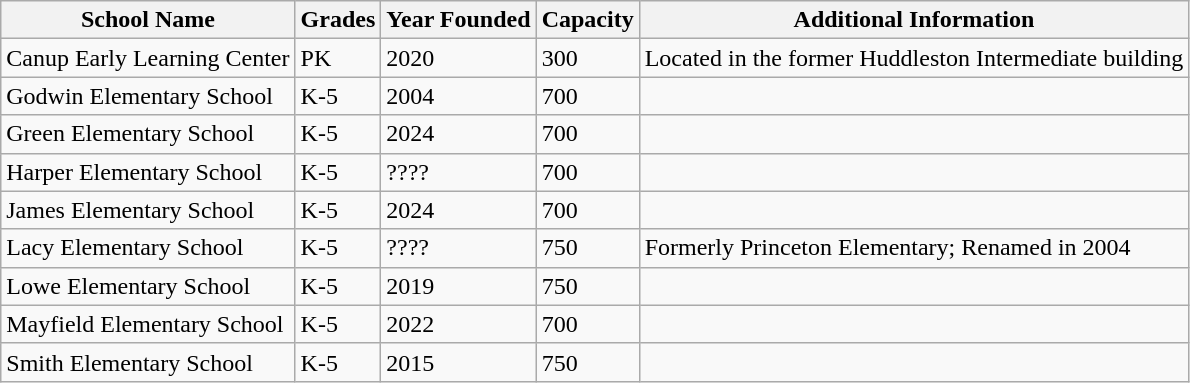<table class="wikitable sortable mw-collapsible">
<tr>
<th>School Name</th>
<th>Grades</th>
<th>Year Founded</th>
<th>Capacity</th>
<th>Additional Information</th>
</tr>
<tr>
<td>Canup Early Learning Center</td>
<td>PK</td>
<td>2020</td>
<td>300</td>
<td>Located in the former Huddleston Intermediate building</td>
</tr>
<tr>
<td>Godwin Elementary School</td>
<td>K-5</td>
<td>2004</td>
<td>700</td>
<td></td>
</tr>
<tr>
<td>Green Elementary School</td>
<td>K-5</td>
<td>2024</td>
<td>700</td>
<td></td>
</tr>
<tr>
<td>Harper Elementary School</td>
<td>K-5</td>
<td>????</td>
<td>700</td>
<td></td>
</tr>
<tr>
<td>James Elementary School</td>
<td>K-5</td>
<td>2024</td>
<td>700</td>
<td></td>
</tr>
<tr>
<td>Lacy Elementary School</td>
<td>K-5</td>
<td>????</td>
<td>750</td>
<td>Formerly Princeton Elementary; Renamed in 2004</td>
</tr>
<tr>
<td>Lowe Elementary School</td>
<td>K-5</td>
<td>2019</td>
<td>750</td>
<td></td>
</tr>
<tr>
<td>Mayfield Elementary School</td>
<td>K-5</td>
<td>2022</td>
<td>700</td>
<td></td>
</tr>
<tr>
<td>Smith Elementary School</td>
<td>K-5</td>
<td>2015</td>
<td>750</td>
<td></td>
</tr>
</table>
